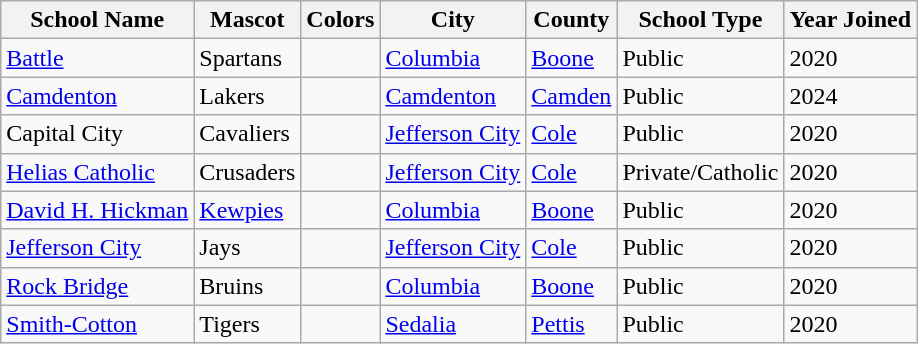<table class="wikitable">
<tr>
<th>School Name</th>
<th>Mascot</th>
<th>Colors</th>
<th>City</th>
<th>County</th>
<th>School Type</th>
<th>Year Joined</th>
</tr>
<tr>
<td><a href='#'>Battle</a></td>
<td>Spartans</td>
<td> </td>
<td><a href='#'>Columbia</a></td>
<td><a href='#'>Boone</a></td>
<td>Public</td>
<td>2020 </td>
</tr>
<tr>
<td><a href='#'>Camdenton</a></td>
<td>Lakers</td>
<td> </td>
<td><a href='#'>Camdenton</a></td>
<td><a href='#'>Camden</a></td>
<td>Public</td>
<td>2024 </td>
</tr>
<tr>
<td>Capital City</td>
<td>Cavaliers</td>
<td> </td>
<td><a href='#'>Jefferson City</a></td>
<td><a href='#'>Cole</a></td>
<td>Public</td>
<td>2020 </td>
</tr>
<tr>
<td><a href='#'>Helias Catholic</a></td>
<td>Crusaders</td>
<td> </td>
<td><a href='#'>Jefferson City</a></td>
<td><a href='#'>Cole</a></td>
<td>Private/Catholic</td>
<td>2020 </td>
</tr>
<tr>
<td><a href='#'>David H. Hickman</a></td>
<td><a href='#'>Kewpies</a></td>
<td> </td>
<td><a href='#'>Columbia</a></td>
<td><a href='#'>Boone</a></td>
<td>Public</td>
<td>2020 </td>
</tr>
<tr>
<td><a href='#'>Jefferson City</a></td>
<td>Jays</td>
<td> </td>
<td><a href='#'>Jefferson City</a></td>
<td><a href='#'>Cole</a></td>
<td>Public</td>
<td>2020 </td>
</tr>
<tr>
<td><a href='#'>Rock Bridge</a></td>
<td>Bruins</td>
<td> </td>
<td><a href='#'>Columbia</a></td>
<td><a href='#'>Boone</a></td>
<td>Public</td>
<td>2020 </td>
</tr>
<tr>
<td><a href='#'>Smith-Cotton</a></td>
<td>Tigers</td>
<td> </td>
<td><a href='#'>Sedalia</a></td>
<td><a href='#'>Pettis</a></td>
<td>Public</td>
<td>2020 </td>
</tr>
</table>
